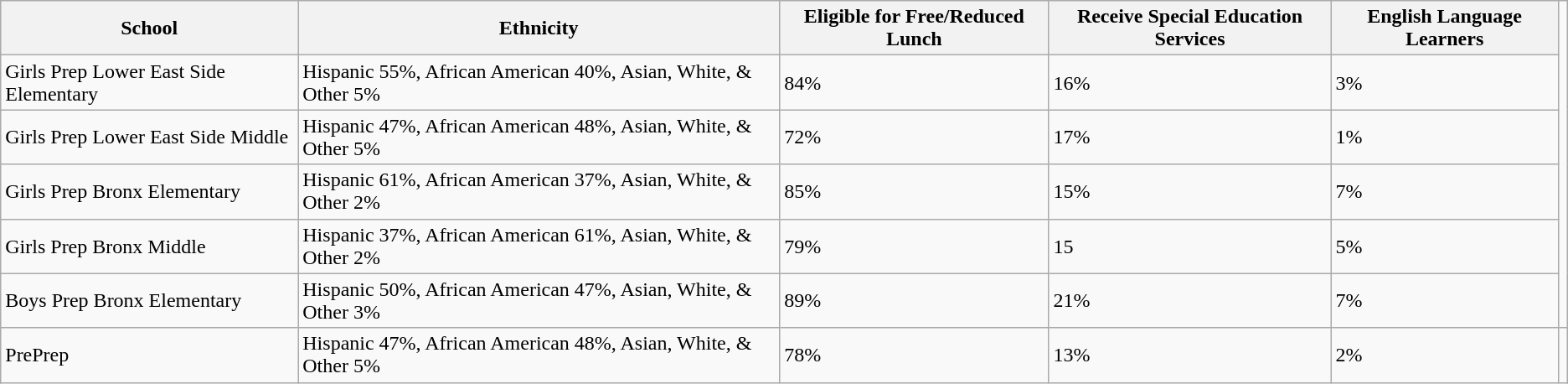<table class="wikitable">
<tr>
<th>School</th>
<th>Ethnicity</th>
<th>Eligible for Free/Reduced Lunch</th>
<th>Receive Special Education Services</th>
<th>English Language Learners</th>
</tr>
<tr>
<td>Girls Prep Lower East Side Elementary</td>
<td>Hispanic 55%, African American 40%, Asian, White, & Other 5%</td>
<td>84%</td>
<td>16%</td>
<td>3%</td>
</tr>
<tr>
<td>Girls Prep Lower East Side Middle</td>
<td>Hispanic 47%, African American 48%, Asian, White, & Other 5%</td>
<td>72%</td>
<td>17%</td>
<td>1%</td>
</tr>
<tr>
<td>Girls Prep Bronx Elementary</td>
<td>Hispanic 61%, African American 37%, Asian, White, & Other 2%</td>
<td>85%</td>
<td>15%</td>
<td>7%</td>
</tr>
<tr>
<td>Girls Prep Bronx Middle</td>
<td>Hispanic 37%, African American 61%, Asian, White, & Other 2%</td>
<td>79%</td>
<td>15</td>
<td>5%</td>
</tr>
<tr>
<td>Boys Prep Bronx Elementary</td>
<td>Hispanic 50%, African American 47%, Asian, White, & Other 3%</td>
<td>89%</td>
<td>21%</td>
<td>7%</td>
</tr>
<tr>
<td>PrePrep</td>
<td>Hispanic 47%, African American 48%, Asian, White, & Other 5%</td>
<td>78%</td>
<td>13%</td>
<td>2%</td>
<td></td>
</tr>
</table>
